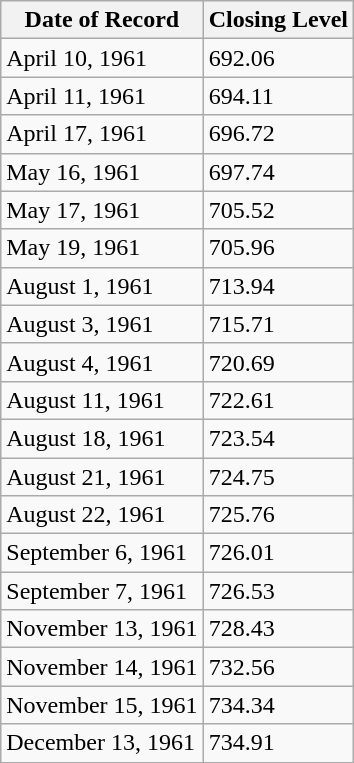<table class="wikitable">
<tr>
<th>Date of Record</th>
<th>Closing Level</th>
</tr>
<tr>
<td>April 10, 1961</td>
<td>692.06</td>
</tr>
<tr>
<td>April 11, 1961</td>
<td>694.11</td>
</tr>
<tr>
<td>April 17, 1961</td>
<td>696.72</td>
</tr>
<tr>
<td>May 16, 1961</td>
<td>697.74</td>
</tr>
<tr>
<td>May 17, 1961</td>
<td>705.52</td>
</tr>
<tr>
<td>May 19, 1961</td>
<td>705.96</td>
</tr>
<tr>
<td>August 1, 1961</td>
<td>713.94</td>
</tr>
<tr>
<td>August 3, 1961</td>
<td>715.71</td>
</tr>
<tr>
<td>August 4, 1961</td>
<td>720.69</td>
</tr>
<tr>
<td>August 11, 1961</td>
<td>722.61</td>
</tr>
<tr>
<td>August 18, 1961</td>
<td>723.54</td>
</tr>
<tr>
<td>August 21, 1961</td>
<td>724.75</td>
</tr>
<tr>
<td>August 22, 1961</td>
<td>725.76</td>
</tr>
<tr>
<td>September 6, 1961</td>
<td>726.01</td>
</tr>
<tr>
<td>September 7, 1961</td>
<td>726.53</td>
</tr>
<tr>
<td>November 13, 1961</td>
<td>728.43</td>
</tr>
<tr>
<td>November 14, 1961</td>
<td>732.56</td>
</tr>
<tr>
<td>November 15, 1961</td>
<td>734.34</td>
</tr>
<tr>
<td>December 13, 1961</td>
<td>734.91</td>
</tr>
</table>
